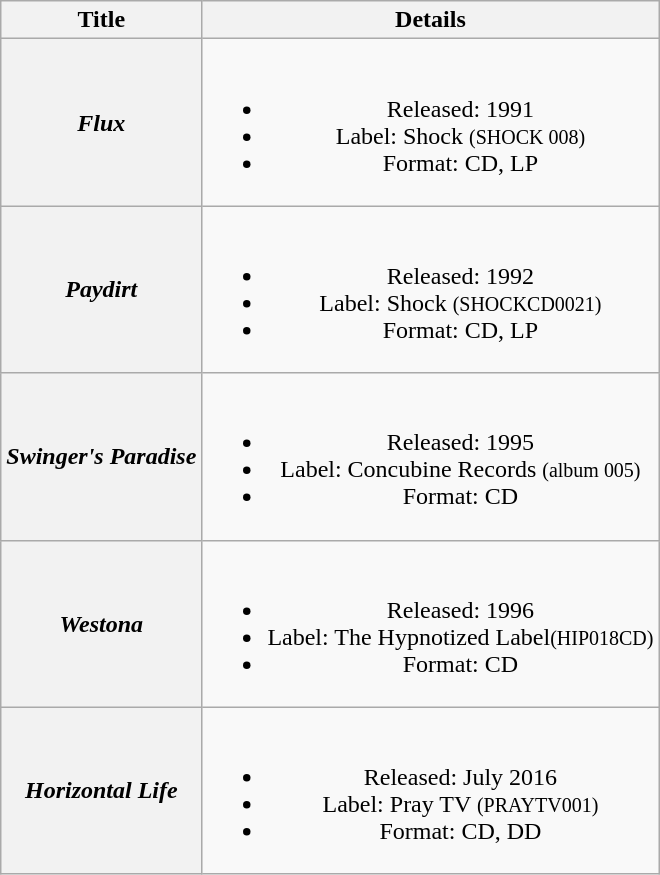<table class="wikitable plainrowheaders" style="text-align:center;" border="1">
<tr>
<th>Title</th>
<th>Details</th>
</tr>
<tr>
<th scope="row"><em>Flux</em></th>
<td><br><ul><li>Released: 1991</li><li>Label: Shock <small>(SHOCK 008)</small></li><li>Format: CD, LP</li></ul></td>
</tr>
<tr>
<th scope="row"><em>Paydirt</em></th>
<td><br><ul><li>Released: 1992</li><li>Label: Shock <small>(SHOCKCD0021)</small></li><li>Format: CD, LP</li></ul></td>
</tr>
<tr>
<th scope="row"><em>Swinger's Paradise</em></th>
<td><br><ul><li>Released: 1995</li><li>Label: Concubine Records <small>(album 005)</small></li><li>Format: CD</li></ul></td>
</tr>
<tr>
<th scope="row"><em>Westona</em></th>
<td><br><ul><li>Released: 1996</li><li>Label: The Hypnotized Label<small>(HIP018CD)</small></li><li>Format: CD</li></ul></td>
</tr>
<tr>
<th scope="row"><em>Horizontal Life</em></th>
<td><br><ul><li>Released: July 2016</li><li>Label: Pray TV <small>(PRAYTV001)</small></li><li>Format: CD, DD</li></ul></td>
</tr>
</table>
